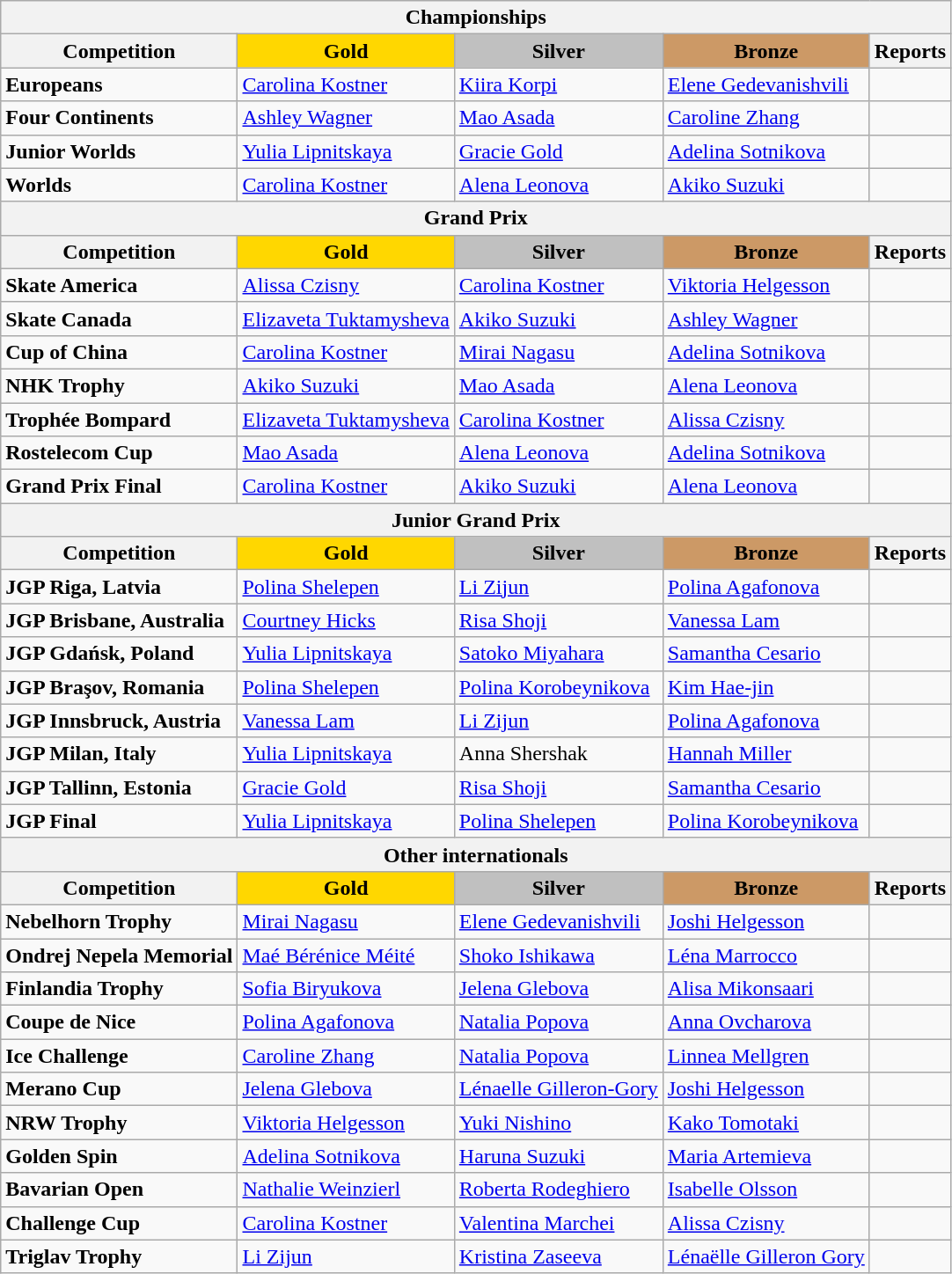<table class="wikitable">
<tr>
<th colspan=5>Championships</th>
</tr>
<tr>
<th>Competition</th>
<td align="center" bgcolor="gold"><strong>Gold</strong></td>
<td align="center" bgcolor="silver"><strong>Silver</strong></td>
<td align="center" bgcolor="cc9966"><strong>Bronze</strong></td>
<th>Reports</th>
</tr>
<tr>
<td><strong>Europeans</strong></td>
<td> <a href='#'>Carolina Kostner</a></td>
<td> <a href='#'>Kiira Korpi</a></td>
<td> <a href='#'>Elene Gedevanishvili</a></td>
<td></td>
</tr>
<tr>
<td><strong>Four Continents</strong></td>
<td> <a href='#'>Ashley Wagner</a></td>
<td> <a href='#'>Mao Asada</a></td>
<td> <a href='#'>Caroline Zhang</a></td>
<td></td>
</tr>
<tr>
<td><strong>Junior Worlds</strong></td>
<td> <a href='#'>Yulia Lipnitskaya</a></td>
<td> <a href='#'>Gracie Gold</a></td>
<td> <a href='#'>Adelina Sotnikova</a></td>
<td></td>
</tr>
<tr>
<td><strong>Worlds</strong></td>
<td> <a href='#'>Carolina Kostner</a></td>
<td> <a href='#'>Alena Leonova</a></td>
<td> <a href='#'>Akiko Suzuki</a></td>
<td></td>
</tr>
<tr>
<th colspan=5>Grand Prix</th>
</tr>
<tr>
<th>Competition</th>
<td align="center" bgcolor="gold"><strong>Gold</strong></td>
<td align="center" bgcolor="silver"><strong>Silver</strong></td>
<td align="center" bgcolor="cc9966"><strong>Bronze</strong></td>
<th>Reports</th>
</tr>
<tr>
<td><strong>Skate America</strong></td>
<td> <a href='#'>Alissa Czisny</a></td>
<td> <a href='#'>Carolina Kostner</a></td>
<td> <a href='#'>Viktoria Helgesson</a></td>
<td></td>
</tr>
<tr>
<td><strong>Skate Canada</strong></td>
<td> <a href='#'>Elizaveta Tuktamysheva</a></td>
<td> <a href='#'>Akiko Suzuki</a></td>
<td> <a href='#'>Ashley Wagner</a></td>
<td></td>
</tr>
<tr>
<td><strong>Cup of China</strong></td>
<td> <a href='#'>Carolina Kostner</a></td>
<td> <a href='#'>Mirai Nagasu</a></td>
<td> <a href='#'>Adelina Sotnikova</a></td>
<td></td>
</tr>
<tr>
<td><strong>NHK Trophy</strong></td>
<td> <a href='#'>Akiko Suzuki</a></td>
<td> <a href='#'>Mao Asada</a></td>
<td> <a href='#'>Alena Leonova</a></td>
<td></td>
</tr>
<tr>
<td><strong>Trophée Bompard</strong></td>
<td> <a href='#'>Elizaveta Tuktamysheva</a></td>
<td> <a href='#'>Carolina Kostner</a></td>
<td> <a href='#'>Alissa Czisny</a></td>
<td></td>
</tr>
<tr>
<td><strong>Rostelecom Cup</strong></td>
<td> <a href='#'>Mao Asada</a></td>
<td> <a href='#'>Alena Leonova</a></td>
<td> <a href='#'>Adelina Sotnikova</a></td>
<td></td>
</tr>
<tr>
<td><strong>Grand Prix Final</strong></td>
<td> <a href='#'>Carolina Kostner</a></td>
<td> <a href='#'>Akiko Suzuki</a></td>
<td> <a href='#'>Alena Leonova</a></td>
<td></td>
</tr>
<tr>
<th colspan=5>Junior Grand Prix</th>
</tr>
<tr>
<th>Competition</th>
<td align="center" bgcolor="gold"><strong>Gold</strong></td>
<td align="center" bgcolor="silver"><strong>Silver</strong></td>
<td align="center" bgcolor="cc9966"><strong>Bronze</strong></td>
<th>Reports</th>
</tr>
<tr>
<td><strong>JGP Riga, Latvia</strong></td>
<td> <a href='#'>Polina Shelepen</a></td>
<td> <a href='#'>Li Zijun</a></td>
<td> <a href='#'>Polina Agafonova</a></td>
<td></td>
</tr>
<tr>
<td><strong>JGP Brisbane, Australia</strong></td>
<td> <a href='#'>Courtney Hicks</a></td>
<td> <a href='#'>Risa Shoji</a></td>
<td> <a href='#'>Vanessa Lam</a></td>
<td></td>
</tr>
<tr>
<td><strong>JGP Gdańsk, Poland</strong></td>
<td> <a href='#'>Yulia Lipnitskaya</a></td>
<td> <a href='#'>Satoko Miyahara</a></td>
<td> <a href='#'>Samantha Cesario</a></td>
<td></td>
</tr>
<tr>
<td><strong>JGP Braşov, Romania</strong></td>
<td> <a href='#'>Polina Shelepen</a></td>
<td> <a href='#'>Polina Korobeynikova</a></td>
<td> <a href='#'>Kim Hae-jin</a></td>
<td></td>
</tr>
<tr>
<td><strong>JGP Innsbruck, Austria</strong></td>
<td> <a href='#'>Vanessa Lam</a></td>
<td> <a href='#'>Li Zijun</a></td>
<td> <a href='#'>Polina Agafonova</a></td>
<td></td>
</tr>
<tr>
<td><strong>JGP Milan, Italy</strong></td>
<td> <a href='#'>Yulia Lipnitskaya</a></td>
<td> Anna Shershak</td>
<td> <a href='#'>Hannah Miller</a></td>
<td></td>
</tr>
<tr>
<td><strong>JGP Tallinn, Estonia</strong></td>
<td> <a href='#'>Gracie Gold</a></td>
<td> <a href='#'>Risa Shoji</a></td>
<td> <a href='#'>Samantha Cesario</a></td>
<td></td>
</tr>
<tr>
<td><strong>JGP Final</strong></td>
<td> <a href='#'>Yulia Lipnitskaya</a></td>
<td> <a href='#'>Polina Shelepen</a></td>
<td> <a href='#'>Polina Korobeynikova</a></td>
<td></td>
</tr>
<tr>
<th colspan=5>Other internationals</th>
</tr>
<tr>
<th>Competition</th>
<td align="center" bgcolor="gold"><strong>Gold</strong></td>
<td align="center" bgcolor="silver"><strong>Silver</strong></td>
<td align="center" bgcolor="cc9966"><strong>Bronze</strong></td>
<th>Reports</th>
</tr>
<tr>
<td><strong>Nebelhorn Trophy</strong></td>
<td> <a href='#'>Mirai Nagasu</a></td>
<td> <a href='#'>Elene Gedevanishvili</a></td>
<td> <a href='#'>Joshi Helgesson</a></td>
<td></td>
</tr>
<tr>
<td><strong>Ondrej Nepela Memorial</strong></td>
<td> <a href='#'>Maé Bérénice Méité</a></td>
<td> <a href='#'>Shoko Ishikawa</a></td>
<td> <a href='#'>Léna Marrocco</a></td>
<td></td>
</tr>
<tr>
<td><strong>Finlandia Trophy</strong></td>
<td> <a href='#'>Sofia Biryukova</a></td>
<td> <a href='#'>Jelena Glebova</a></td>
<td> <a href='#'>Alisa Mikonsaari</a></td>
<td></td>
</tr>
<tr>
<td><strong>Coupe de Nice</strong></td>
<td> <a href='#'>Polina Agafonova</a></td>
<td> <a href='#'>Natalia Popova</a></td>
<td> <a href='#'>Anna Ovcharova</a></td>
<td></td>
</tr>
<tr>
<td><strong>Ice Challenge</strong></td>
<td> <a href='#'>Caroline Zhang</a></td>
<td> <a href='#'>Natalia Popova</a></td>
<td> <a href='#'>Linnea Mellgren</a></td>
<td></td>
</tr>
<tr>
<td><strong>Merano Cup</strong></td>
<td> <a href='#'>Jelena Glebova</a></td>
<td> <a href='#'>Lénaelle Gilleron-Gory</a></td>
<td> <a href='#'>Joshi Helgesson</a></td>
<td></td>
</tr>
<tr>
<td><strong>NRW Trophy</strong></td>
<td> <a href='#'>Viktoria Helgesson</a></td>
<td> <a href='#'>Yuki Nishino</a></td>
<td> <a href='#'>Kako Tomotaki</a></td>
<td></td>
</tr>
<tr>
<td><strong>Golden Spin</strong></td>
<td> <a href='#'>Adelina Sotnikova</a></td>
<td> <a href='#'>Haruna Suzuki</a></td>
<td> <a href='#'>Maria Artemieva</a></td>
<td></td>
</tr>
<tr>
<td><strong>Bavarian Open</strong></td>
<td> <a href='#'>Nathalie Weinzierl</a></td>
<td> <a href='#'>Roberta Rodeghiero</a></td>
<td> <a href='#'>Isabelle Olsson</a></td>
<td></td>
</tr>
<tr>
<td><strong>Challenge Cup</strong></td>
<td> <a href='#'>Carolina Kostner</a></td>
<td> <a href='#'>Valentina Marchei</a></td>
<td> <a href='#'>Alissa Czisny</a></td>
<td></td>
</tr>
<tr>
<td><strong>Triglav Trophy</strong></td>
<td> <a href='#'>Li Zijun</a></td>
<td> <a href='#'>Kristina Zaseeva</a></td>
<td> <a href='#'>Lénaëlle Gilleron Gory</a></td>
<td></td>
</tr>
</table>
